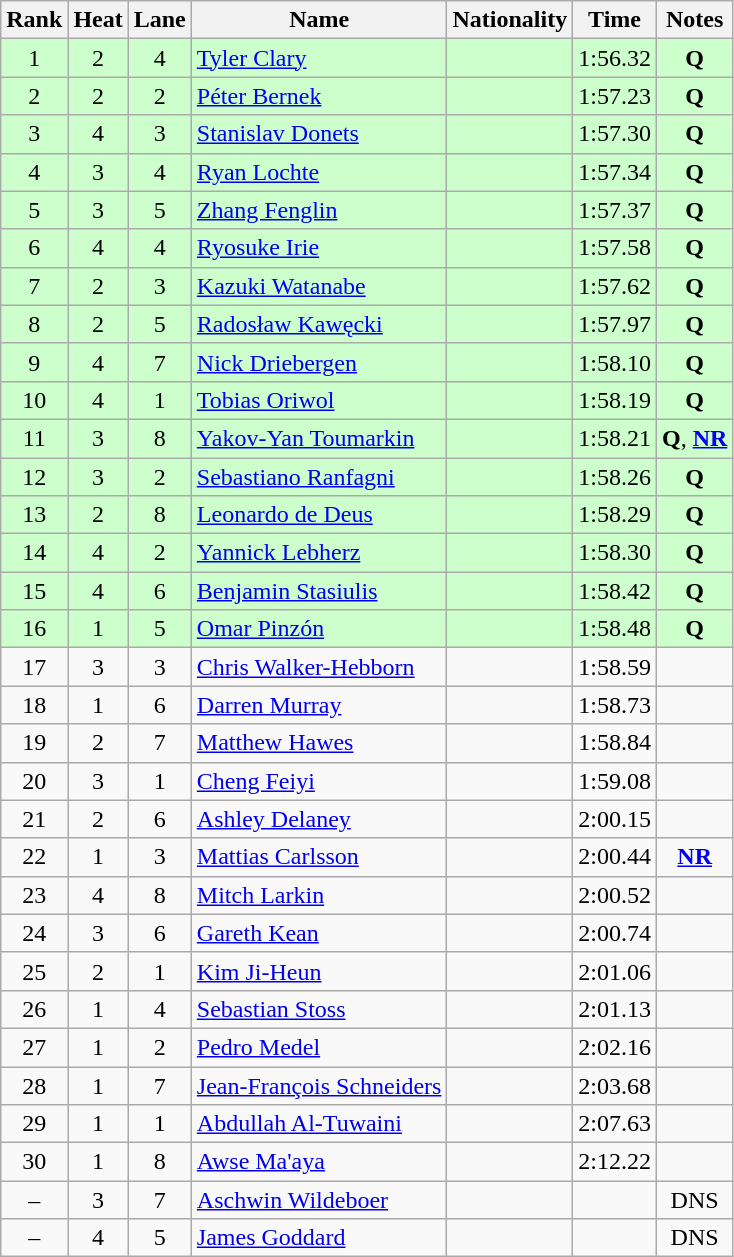<table class="wikitable sortable" style="text-align:center">
<tr>
<th>Rank</th>
<th>Heat</th>
<th>Lane</th>
<th>Name</th>
<th>Nationality</th>
<th>Time</th>
<th>Notes</th>
</tr>
<tr bgcolor=ccffcc>
<td>1</td>
<td>2</td>
<td>4</td>
<td align=left><a href='#'>Tyler Clary</a></td>
<td align=left></td>
<td>1:56.32</td>
<td><strong>Q</strong></td>
</tr>
<tr bgcolor=ccffcc>
<td>2</td>
<td>2</td>
<td>2</td>
<td align=left><a href='#'>Péter Bernek</a></td>
<td align=left></td>
<td>1:57.23</td>
<td><strong>Q</strong></td>
</tr>
<tr bgcolor=ccffcc>
<td>3</td>
<td>4</td>
<td>3</td>
<td align=left><a href='#'>Stanislav Donets</a></td>
<td align=left></td>
<td>1:57.30</td>
<td><strong>Q</strong></td>
</tr>
<tr bgcolor=ccffcc>
<td>4</td>
<td>3</td>
<td>4</td>
<td align=left><a href='#'>Ryan Lochte</a></td>
<td align=left></td>
<td>1:57.34</td>
<td><strong>Q</strong></td>
</tr>
<tr bgcolor=ccffcc>
<td>5</td>
<td>3</td>
<td>5</td>
<td align=left><a href='#'>Zhang Fenglin</a></td>
<td align=left></td>
<td>1:57.37</td>
<td><strong>Q</strong></td>
</tr>
<tr bgcolor=ccffcc>
<td>6</td>
<td>4</td>
<td>4</td>
<td align=left><a href='#'>Ryosuke Irie</a></td>
<td align=left></td>
<td>1:57.58</td>
<td><strong>Q</strong></td>
</tr>
<tr bgcolor=ccffcc>
<td>7</td>
<td>2</td>
<td>3</td>
<td align=left><a href='#'>Kazuki Watanabe</a></td>
<td align=left></td>
<td>1:57.62</td>
<td><strong>Q</strong></td>
</tr>
<tr bgcolor=ccffcc>
<td>8</td>
<td>2</td>
<td>5</td>
<td align=left><a href='#'>Radosław Kawęcki</a></td>
<td align=left></td>
<td>1:57.97</td>
<td><strong>Q</strong></td>
</tr>
<tr bgcolor=ccffcc>
<td>9</td>
<td>4</td>
<td>7</td>
<td align=left><a href='#'>Nick Driebergen</a></td>
<td align=left></td>
<td>1:58.10</td>
<td><strong>Q</strong></td>
</tr>
<tr bgcolor=ccffcc>
<td>10</td>
<td>4</td>
<td>1</td>
<td align=left><a href='#'>Tobias Oriwol</a></td>
<td align=left></td>
<td>1:58.19</td>
<td><strong>Q</strong></td>
</tr>
<tr bgcolor=ccffcc>
<td>11</td>
<td>3</td>
<td>8</td>
<td align=left><a href='#'>Yakov-Yan Toumarkin</a></td>
<td align=left></td>
<td>1:58.21</td>
<td><strong>Q</strong>, <strong><a href='#'>NR</a></strong></td>
</tr>
<tr bgcolor=ccffcc>
<td>12</td>
<td>3</td>
<td>2</td>
<td align=left><a href='#'>Sebastiano Ranfagni</a></td>
<td align=left></td>
<td>1:58.26</td>
<td><strong>Q</strong></td>
</tr>
<tr bgcolor=ccffcc>
<td>13</td>
<td>2</td>
<td>8</td>
<td align=left><a href='#'>Leonardo de Deus</a></td>
<td align=left></td>
<td>1:58.29</td>
<td><strong>Q</strong></td>
</tr>
<tr bgcolor=ccffcc>
<td>14</td>
<td>4</td>
<td>2</td>
<td align=left><a href='#'>Yannick Lebherz</a></td>
<td align=left></td>
<td>1:58.30</td>
<td><strong>Q</strong></td>
</tr>
<tr bgcolor=ccffcc>
<td>15</td>
<td>4</td>
<td>6</td>
<td align=left><a href='#'>Benjamin Stasiulis</a></td>
<td align=left></td>
<td>1:58.42</td>
<td><strong>Q</strong></td>
</tr>
<tr bgcolor=ccffcc>
<td>16</td>
<td>1</td>
<td>5</td>
<td align=left><a href='#'>Omar Pinzón</a></td>
<td align=left></td>
<td>1:58.48</td>
<td><strong>Q</strong></td>
</tr>
<tr>
<td>17</td>
<td>3</td>
<td>3</td>
<td align=left><a href='#'>Chris Walker-Hebborn</a></td>
<td align=left></td>
<td>1:58.59</td>
<td></td>
</tr>
<tr>
<td>18</td>
<td>1</td>
<td>6</td>
<td align=left><a href='#'>Darren Murray</a></td>
<td align=left></td>
<td>1:58.73</td>
<td></td>
</tr>
<tr>
<td>19</td>
<td>2</td>
<td>7</td>
<td align=left><a href='#'>Matthew Hawes</a></td>
<td align=left></td>
<td>1:58.84</td>
<td></td>
</tr>
<tr>
<td>20</td>
<td>3</td>
<td>1</td>
<td align=left><a href='#'>Cheng Feiyi</a></td>
<td align=left></td>
<td>1:59.08</td>
<td></td>
</tr>
<tr>
<td>21</td>
<td>2</td>
<td>6</td>
<td align=left><a href='#'>Ashley Delaney</a></td>
<td align=left></td>
<td>2:00.15</td>
<td></td>
</tr>
<tr>
<td>22</td>
<td>1</td>
<td>3</td>
<td align=left><a href='#'>Mattias Carlsson</a></td>
<td align=left></td>
<td>2:00.44</td>
<td><strong><a href='#'>NR</a></strong></td>
</tr>
<tr>
<td>23</td>
<td>4</td>
<td>8</td>
<td align=left><a href='#'>Mitch Larkin</a></td>
<td align=left></td>
<td>2:00.52</td>
<td></td>
</tr>
<tr>
<td>24</td>
<td>3</td>
<td>6</td>
<td align=left><a href='#'>Gareth Kean</a></td>
<td align=left></td>
<td>2:00.74</td>
<td></td>
</tr>
<tr>
<td>25</td>
<td>2</td>
<td>1</td>
<td align=left><a href='#'>Kim Ji-Heun</a></td>
<td align=left></td>
<td>2:01.06</td>
<td></td>
</tr>
<tr>
<td>26</td>
<td>1</td>
<td>4</td>
<td align=left><a href='#'>Sebastian Stoss</a></td>
<td align=left></td>
<td>2:01.13</td>
<td></td>
</tr>
<tr>
<td>27</td>
<td>1</td>
<td>2</td>
<td align=left><a href='#'>Pedro Medel</a></td>
<td align=left></td>
<td>2:02.16</td>
<td></td>
</tr>
<tr>
<td>28</td>
<td>1</td>
<td>7</td>
<td align=left><a href='#'>Jean-François Schneiders</a></td>
<td align=left></td>
<td>2:03.68</td>
<td></td>
</tr>
<tr>
<td>29</td>
<td>1</td>
<td>1</td>
<td align=left><a href='#'>Abdullah Al-Tuwaini</a></td>
<td align=left></td>
<td>2:07.63</td>
<td></td>
</tr>
<tr>
<td>30</td>
<td>1</td>
<td>8</td>
<td align=left><a href='#'>Awse Ma'aya</a></td>
<td align=left></td>
<td>2:12.22</td>
<td></td>
</tr>
<tr>
<td>–</td>
<td>3</td>
<td>7</td>
<td align=left><a href='#'>Aschwin Wildeboer</a></td>
<td align=left></td>
<td></td>
<td>DNS</td>
</tr>
<tr>
<td>–</td>
<td>4</td>
<td>5</td>
<td align=left><a href='#'>James Goddard</a></td>
<td align=left></td>
<td></td>
<td>DNS</td>
</tr>
</table>
